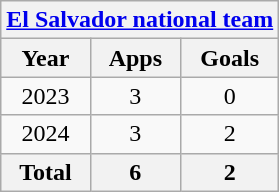<table class="wikitable" style="text-align:center">
<tr>
<th colspan=3><a href='#'>El Salvador national team</a></th>
</tr>
<tr>
<th>Year</th>
<th>Apps</th>
<th>Goals</th>
</tr>
<tr>
<td>2023</td>
<td>3</td>
<td>0</td>
</tr>
<tr>
<td>2024</td>
<td>3</td>
<td>2</td>
</tr>
<tr>
<th>Total</th>
<th>6</th>
<th>2</th>
</tr>
</table>
